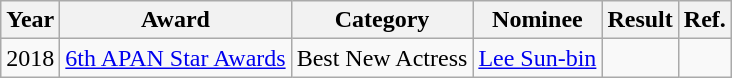<table class="wikitable">
<tr>
<th>Year</th>
<th>Award</th>
<th>Category</th>
<th>Nominee</th>
<th>Result</th>
<th>Ref.</th>
</tr>
<tr>
<td>2018</td>
<td><a href='#'>6th APAN Star Awards</a></td>
<td>Best New Actress</td>
<td><a href='#'>Lee Sun-bin</a></td>
<td></td>
<td></td>
</tr>
</table>
